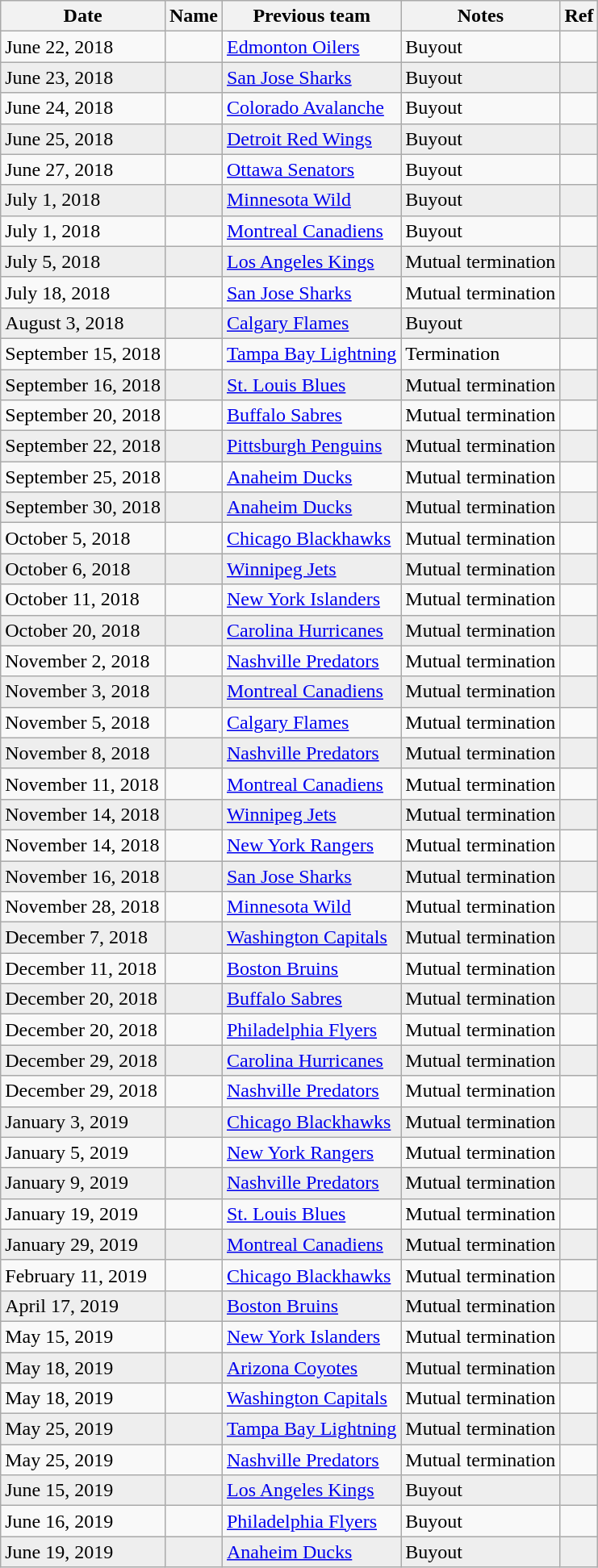<table class="wikitable sortable">
<tr>
<th>Date</th>
<th>Name</th>
<th>Previous team</th>
<th>Notes</th>
<th>Ref</th>
</tr>
<tr>
<td>June 22, 2018</td>
<td></td>
<td><a href='#'>Edmonton Oilers</a></td>
<td>Buyout</td>
<td></td>
</tr>
<tr bgcolor="eeeeee">
<td>June 23, 2018</td>
<td></td>
<td><a href='#'>San Jose Sharks</a></td>
<td>Buyout</td>
<td></td>
</tr>
<tr>
<td>June 24, 2018</td>
<td></td>
<td><a href='#'>Colorado Avalanche</a></td>
<td>Buyout</td>
<td></td>
</tr>
<tr bgcolor="eeeeee">
<td>June 25, 2018</td>
<td></td>
<td><a href='#'>Detroit Red Wings</a></td>
<td>Buyout</td>
<td></td>
</tr>
<tr>
<td>June 27, 2018</td>
<td></td>
<td><a href='#'>Ottawa Senators</a></td>
<td>Buyout</td>
<td></td>
</tr>
<tr bgcolor="eeeeee">
<td>July 1, 2018</td>
<td></td>
<td><a href='#'>Minnesota Wild</a></td>
<td>Buyout</td>
<td></td>
</tr>
<tr>
<td>July 1, 2018</td>
<td></td>
<td><a href='#'>Montreal Canadiens</a></td>
<td>Buyout</td>
<td></td>
</tr>
<tr bgcolor="eeeeee">
<td>July 5, 2018</td>
<td></td>
<td><a href='#'>Los Angeles Kings</a></td>
<td>Mutual termination</td>
<td></td>
</tr>
<tr>
<td>July 18, 2018</td>
<td></td>
<td><a href='#'>San Jose Sharks</a></td>
<td>Mutual termination</td>
<td></td>
</tr>
<tr bgcolor="eeeeee">
<td>August 3, 2018</td>
<td></td>
<td><a href='#'>Calgary Flames</a></td>
<td>Buyout</td>
<td></td>
</tr>
<tr>
<td>September 15, 2018</td>
<td></td>
<td><a href='#'>Tampa Bay Lightning</a></td>
<td>Termination</td>
<td></td>
</tr>
<tr bgcolor="eeeeee">
<td>September 16, 2018</td>
<td></td>
<td><a href='#'>St. Louis Blues</a></td>
<td>Mutual termination</td>
<td></td>
</tr>
<tr>
<td>September 20, 2018</td>
<td></td>
<td><a href='#'>Buffalo Sabres</a></td>
<td>Mutual termination</td>
<td></td>
</tr>
<tr bgcolor="eeeeee">
<td>September 22, 2018</td>
<td></td>
<td><a href='#'>Pittsburgh Penguins</a></td>
<td>Mutual termination</td>
<td></td>
</tr>
<tr>
<td>September 25, 2018</td>
<td></td>
<td><a href='#'>Anaheim Ducks</a></td>
<td>Mutual termination</td>
<td></td>
</tr>
<tr bgcolor="eeeeee">
<td>September 30, 2018</td>
<td></td>
<td><a href='#'>Anaheim Ducks</a></td>
<td>Mutual termination</td>
<td></td>
</tr>
<tr>
<td>October 5, 2018</td>
<td></td>
<td><a href='#'>Chicago Blackhawks</a></td>
<td>Mutual termination</td>
<td></td>
</tr>
<tr bgcolor="eeeeee">
<td>October 6, 2018</td>
<td></td>
<td><a href='#'>Winnipeg Jets</a></td>
<td>Mutual termination</td>
<td></td>
</tr>
<tr>
<td>October 11, 2018</td>
<td></td>
<td><a href='#'>New York Islanders</a></td>
<td>Mutual termination</td>
<td></td>
</tr>
<tr bgcolor="eeeeee">
<td>October 20, 2018</td>
<td></td>
<td><a href='#'>Carolina Hurricanes</a></td>
<td>Mutual termination</td>
<td></td>
</tr>
<tr>
<td>November 2, 2018</td>
<td></td>
<td><a href='#'>Nashville Predators</a></td>
<td>Mutual termination</td>
<td></td>
</tr>
<tr bgcolor="eeeeee">
<td>November 3, 2018</td>
<td></td>
<td><a href='#'>Montreal Canadiens</a></td>
<td>Mutual termination</td>
<td></td>
</tr>
<tr>
<td>November 5, 2018</td>
<td></td>
<td><a href='#'>Calgary Flames</a></td>
<td>Mutual termination</td>
<td></td>
</tr>
<tr bgcolor="eeeeee">
<td>November 8, 2018</td>
<td></td>
<td><a href='#'>Nashville Predators</a></td>
<td>Mutual termination</td>
<td></td>
</tr>
<tr>
<td>November 11, 2018</td>
<td></td>
<td><a href='#'>Montreal Canadiens</a></td>
<td>Mutual termination</td>
<td></td>
</tr>
<tr bgcolor="eeeeee">
<td>November 14, 2018</td>
<td></td>
<td><a href='#'>Winnipeg Jets</a></td>
<td>Mutual termination</td>
<td></td>
</tr>
<tr>
<td>November 14, 2018</td>
<td></td>
<td><a href='#'>New York Rangers</a></td>
<td>Mutual termination</td>
<td></td>
</tr>
<tr bgcolor="eeeeee">
<td>November 16, 2018</td>
<td></td>
<td><a href='#'>San Jose Sharks</a></td>
<td>Mutual termination</td>
<td></td>
</tr>
<tr>
<td>November 28, 2018</td>
<td></td>
<td><a href='#'>Minnesota Wild</a></td>
<td>Mutual termination</td>
<td></td>
</tr>
<tr bgcolor="eeeeee">
<td>December 7, 2018</td>
<td></td>
<td><a href='#'>Washington Capitals</a></td>
<td>Mutual termination</td>
<td></td>
</tr>
<tr>
<td>December 11, 2018</td>
<td></td>
<td><a href='#'>Boston Bruins</a></td>
<td>Mutual termination</td>
<td></td>
</tr>
<tr bgcolor="eeeeee">
<td>December 20, 2018</td>
<td></td>
<td><a href='#'>Buffalo Sabres</a></td>
<td>Mutual termination</td>
<td></td>
</tr>
<tr>
<td>December 20, 2018</td>
<td></td>
<td><a href='#'>Philadelphia Flyers</a></td>
<td>Mutual termination</td>
<td></td>
</tr>
<tr bgcolor="eeeeee">
<td>December 29, 2018</td>
<td></td>
<td><a href='#'>Carolina Hurricanes</a></td>
<td>Mutual termination</td>
<td></td>
</tr>
<tr>
<td>December 29, 2018</td>
<td></td>
<td><a href='#'>Nashville Predators</a></td>
<td>Mutual termination</td>
<td></td>
</tr>
<tr bgcolor="eeeeee">
<td>January 3, 2019</td>
<td></td>
<td><a href='#'>Chicago Blackhawks</a></td>
<td>Mutual termination</td>
<td></td>
</tr>
<tr>
<td>January 5, 2019</td>
<td></td>
<td><a href='#'>New York Rangers</a></td>
<td>Mutual termination</td>
<td></td>
</tr>
<tr bgcolor="eeeeee">
<td>January 9, 2019</td>
<td></td>
<td><a href='#'>Nashville Predators</a></td>
<td>Mutual termination</td>
<td></td>
</tr>
<tr>
<td>January 19, 2019</td>
<td></td>
<td><a href='#'>St. Louis Blues</a></td>
<td>Mutual termination</td>
<td></td>
</tr>
<tr bgcolor="eeeeee">
<td>January 29, 2019</td>
<td></td>
<td><a href='#'>Montreal Canadiens</a></td>
<td>Mutual termination</td>
<td></td>
</tr>
<tr>
<td>February 11, 2019</td>
<td></td>
<td><a href='#'>Chicago Blackhawks</a></td>
<td>Mutual termination</td>
<td></td>
</tr>
<tr bgcolor="eeeeee">
<td>April 17, 2019</td>
<td></td>
<td><a href='#'>Boston Bruins</a></td>
<td>Mutual termination</td>
<td></td>
</tr>
<tr>
<td>May 15, 2019</td>
<td></td>
<td><a href='#'>New York Islanders</a></td>
<td>Mutual termination</td>
<td></td>
</tr>
<tr bgcolor="eeeeee">
<td>May 18, 2019</td>
<td></td>
<td><a href='#'>Arizona Coyotes</a></td>
<td>Mutual termination</td>
<td></td>
</tr>
<tr>
<td>May 18, 2019</td>
<td></td>
<td><a href='#'>Washington Capitals</a></td>
<td>Mutual termination</td>
<td></td>
</tr>
<tr bgcolor="eeeeee">
<td>May 25, 2019</td>
<td></td>
<td><a href='#'>Tampa Bay Lightning</a></td>
<td>Mutual termination</td>
<td></td>
</tr>
<tr>
<td>May 25, 2019</td>
<td></td>
<td><a href='#'>Nashville Predators</a></td>
<td>Mutual termination</td>
<td></td>
</tr>
<tr bgcolor="eeeeee">
<td>June 15, 2019</td>
<td></td>
<td><a href='#'>Los Angeles Kings</a></td>
<td>Buyout</td>
<td></td>
</tr>
<tr>
<td>June 16, 2019</td>
<td></td>
<td><a href='#'>Philadelphia Flyers</a></td>
<td>Buyout</td>
<td></td>
</tr>
<tr bgcolor="eeeeee">
<td>June 19, 2019</td>
<td></td>
<td><a href='#'>Anaheim Ducks</a></td>
<td>Buyout</td>
<td></td>
</tr>
</table>
